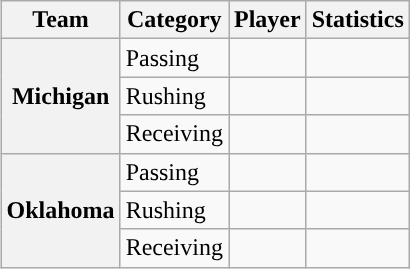<table class="wikitable" style="float:right">
<tr>
<th>Team</th>
<th>Category</th>
<th>Player</th>
<th>Statistics</th>
</tr>
<tr>
<th rowspan=3>Michigan</th>
<td>Passing</td>
<td></td>
<td></td>
</tr>
<tr>
<td>Rushing</td>
<td></td>
<td></td>
</tr>
<tr>
<td>Receiving</td>
<td></td>
<td></td>
</tr>
<tr>
<th rowspan=3>Oklahoma</th>
<td>Passing</td>
<td></td>
<td></td>
</tr>
<tr>
<td>Rushing</td>
<td></td>
<td></td>
</tr>
<tr>
<td>Receiving</td>
<td></td>
<td></td>
</tr>
</table>
